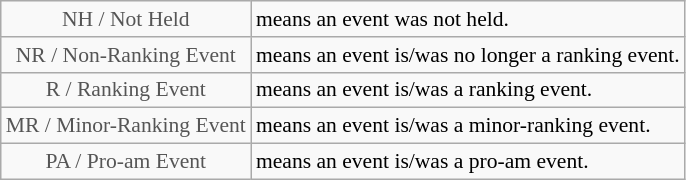<table class="wikitable" style="font-size:90%">
<tr>
<td style="text-align:center; color:#555555;" colspan="4">NH / Not Held</td>
<td>means an event was not held.</td>
</tr>
<tr>
<td style="text-align:center; color:#555555;" colspan="4">NR / Non-Ranking Event</td>
<td>means an event is/was no longer a ranking event.</td>
</tr>
<tr>
<td style="text-align:center; color:#555555;" colspan="4">R / Ranking Event</td>
<td>means an event is/was a ranking event.</td>
</tr>
<tr>
<td style="text-align:center; color:#555555;" colspan="4">MR / Minor-Ranking Event</td>
<td>means an event is/was a minor-ranking event.</td>
</tr>
<tr>
<td style="text-align:center; color:#555555;" colspan="4">PA / Pro-am Event</td>
<td>means an event is/was a pro-am event.</td>
</tr>
</table>
